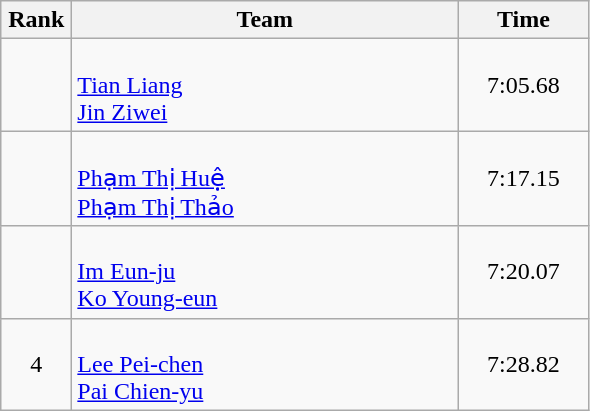<table class=wikitable style="text-align:center">
<tr>
<th width=40>Rank</th>
<th width=250>Team</th>
<th width=80>Time</th>
</tr>
<tr>
<td></td>
<td align=left><br><a href='#'>Tian Liang</a><br><a href='#'>Jin Ziwei</a></td>
<td>7:05.68</td>
</tr>
<tr>
<td></td>
<td align=left><br><a href='#'>Phạm Thị Huệ</a><br><a href='#'>Phạm Thị Thảo</a></td>
<td>7:17.15</td>
</tr>
<tr>
<td></td>
<td align=left><br><a href='#'>Im Eun-ju</a><br><a href='#'>Ko Young-eun</a></td>
<td>7:20.07</td>
</tr>
<tr>
<td>4</td>
<td align=left><br><a href='#'>Lee Pei-chen</a><br><a href='#'>Pai Chien-yu</a></td>
<td>7:28.82</td>
</tr>
</table>
